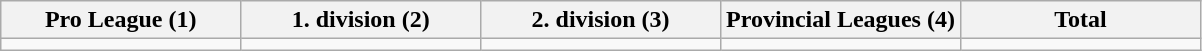<table class="wikitable">
<tr>
<th style="width:20%;">Pro League (1)</th>
<th style="width:20%;">1. division (2)</th>
<th style="width:20%;">2. division (3)</th>
<th style="width:20%;">Provincial Leagues (4)</th>
<th style="width:20%;">Total</th>
</tr>
<tr>
<td></td>
<td></td>
<td></td>
<td></td>
<td></td>
</tr>
</table>
